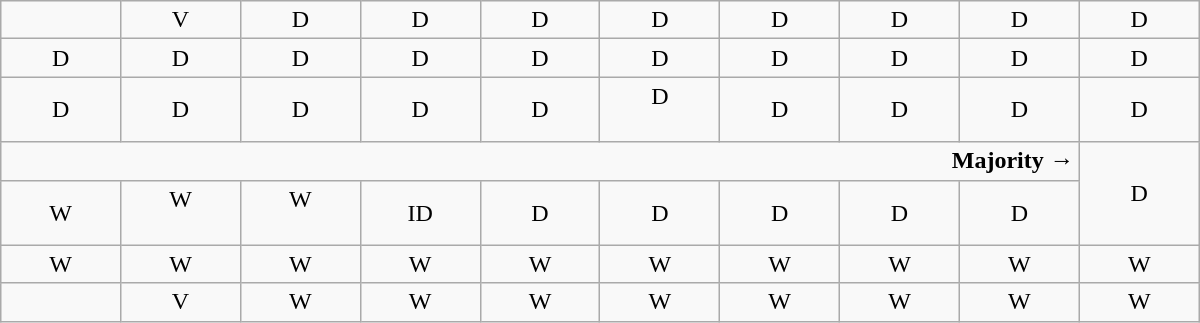<table class="wikitable" style="text-align:center; width:800px">
<tr>
<td> </td>
<td>V<br></td>
<td>D</td>
<td>D</td>
<td>D</td>
<td>D</td>
<td>D</td>
<td>D</td>
<td>D</td>
<td>D</td>
</tr>
<tr>
<td width=50px >D</td>
<td width=50px >D</td>
<td width=50px >D</td>
<td width=50px >D</td>
<td width=50px >D</td>
<td width=50px >D</td>
<td width=50px >D</td>
<td width=50px >D</td>
<td width=50px >D</td>
<td width=50px >D</td>
</tr>
<tr>
<td>D</td>
<td>D</td>
<td>D</td>
<td>D</td>
<td>D</td>
<td>D<br><br></td>
<td>D</td>
<td>D</td>
<td>D</td>
<td>D</td>
</tr>
<tr>
<td colspan=9 style="text-align:right"><strong>Majority →</strong></td>
<td rowspan=2 >D</td>
</tr>
<tr>
<td>W</td>
<td>W<br><br></td>
<td>W<br><br></td>
<td>ID</td>
<td>D</td>
<td>D</td>
<td>D</td>
<td>D</td>
<td>D</td>
</tr>
<tr>
<td>W</td>
<td>W</td>
<td>W</td>
<td>W</td>
<td>W</td>
<td>W</td>
<td>W</td>
<td>W</td>
<td>W</td>
<td>W</td>
</tr>
<tr>
<td> </td>
<td>V<br></td>
<td>W</td>
<td>W</td>
<td>W</td>
<td>W</td>
<td>W</td>
<td>W</td>
<td>W</td>
<td>W</td>
</tr>
</table>
